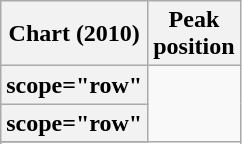<table class="wikitable sortable plainrowheaders" style="text-align:center">
<tr>
<th scope="col">Chart (2010)</th>
<th scope="col">Peak<br>position</th>
</tr>
<tr>
<th>scope="row" </th>
</tr>
<tr>
<th>scope="row" </th>
</tr>
<tr>
</tr>
<tr>
</tr>
</table>
